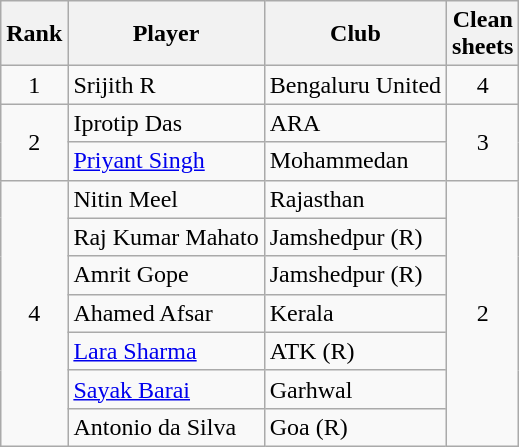<table class="wikitable" style="text-align:center">
<tr>
<th>Rank</th>
<th>Player</th>
<th>Club</th>
<th>Clean<br>sheets</th>
</tr>
<tr>
<td>1</td>
<td align="left"> Srijith R</td>
<td align="left">Bengaluru United</td>
<td>4</td>
</tr>
<tr>
<td rowspan="2">2</td>
<td align="left"> Iprotip Das</td>
<td align="left">ARA</td>
<td rowspan="2">3</td>
</tr>
<tr>
<td align="left"> <a href='#'>Priyant Singh</a></td>
<td align="left">Mohammedan</td>
</tr>
<tr>
<td rowspan="7">4</td>
<td align="left"> Nitin Meel</td>
<td align="left">Rajasthan</td>
<td rowspan="7">2</td>
</tr>
<tr>
<td align="left"> Raj Kumar Mahato</td>
<td align="left">Jamshedpur (R)</td>
</tr>
<tr>
<td align="left"> Amrit Gope</td>
<td align="left">Jamshedpur (R)</td>
</tr>
<tr>
<td align="left"> Ahamed Afsar</td>
<td align="left">Kerala</td>
</tr>
<tr>
<td align="left"> <a href='#'>Lara Sharma</a></td>
<td align="left">ATK (R)</td>
</tr>
<tr>
<td align="left"> <a href='#'>Sayak Barai</a></td>
<td align="left">Garhwal</td>
</tr>
<tr>
<td align="left"> Antonio da Silva</td>
<td align="left">Goa (R)</td>
</tr>
</table>
